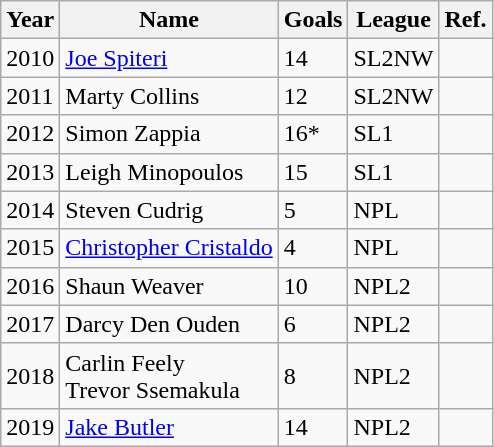<table class="wikitable">
<tr>
<th>Year</th>
<th>Name</th>
<th>Goals</th>
<th>League</th>
<th>Ref.</th>
</tr>
<tr>
<td>2010</td>
<td><a href='#'>Joe Spiteri</a></td>
<td>14</td>
<td>SL2NW</td>
<td></td>
</tr>
<tr>
<td>2011</td>
<td>Marty Collins</td>
<td>12</td>
<td>SL2NW</td>
<td></td>
</tr>
<tr>
<td>2012</td>
<td>Simon Zappia</td>
<td>16*</td>
<td>SL1</td>
<td></td>
</tr>
<tr>
<td>2013</td>
<td>Leigh Minopoulos</td>
<td>15</td>
<td>SL1</td>
<td></td>
</tr>
<tr>
<td>2014</td>
<td>Steven Cudrig</td>
<td>5</td>
<td>NPL</td>
<td></td>
</tr>
<tr>
<td>2015</td>
<td><a href='#'>Christopher Cristaldo</a></td>
<td>4</td>
<td>NPL</td>
<td></td>
</tr>
<tr>
<td>2016</td>
<td>Shaun Weaver</td>
<td>10</td>
<td>NPL2</td>
<td></td>
</tr>
<tr>
<td>2017</td>
<td>Darcy Den Ouden</td>
<td>6</td>
<td>NPL2</td>
<td></td>
</tr>
<tr>
<td>2018</td>
<td>Carlin Feely<br>Trevor Ssemakula</td>
<td>8</td>
<td>NPL2</td>
<td></td>
</tr>
<tr>
<td>2019</td>
<td><a href='#'>Jake Butler</a></td>
<td>14</td>
<td>NPL2</td>
<td></td>
</tr>
</table>
